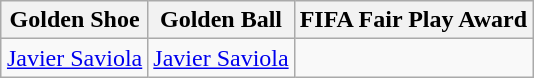<table class=wikitable style="text-align:center; margin:auto">
<tr>
<th>Golden Shoe</th>
<th>Golden Ball</th>
<th>FIFA Fair Play Award</th>
</tr>
<tr>
<td> <a href='#'>Javier Saviola</a></td>
<td> <a href='#'>Javier Saviola</a></td>
<td></td>
</tr>
</table>
